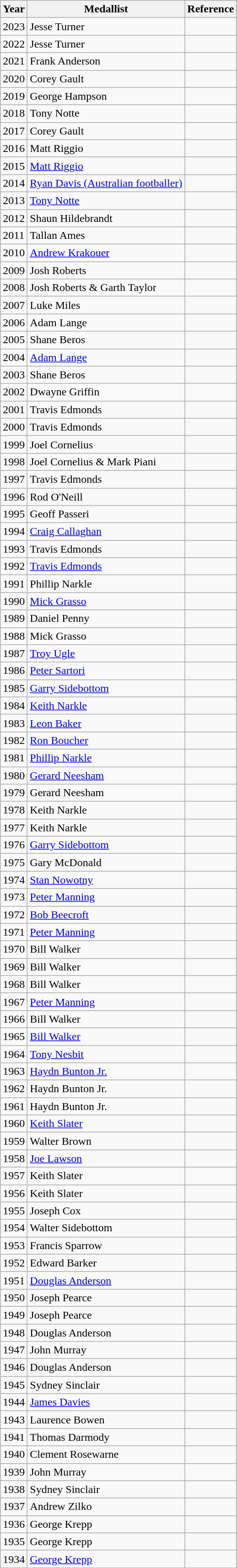<table class="wikitable">
<tr>
<th>Year</th>
<th>Medallist</th>
<th>Reference</th>
</tr>
<tr>
<td>2023</td>
<td>Jesse Turner</td>
<td></td>
</tr>
<tr>
<td>2022</td>
<td>Jesse Turner</td>
<td></td>
</tr>
<tr>
<td>2021</td>
<td>Frank Anderson</td>
<td></td>
</tr>
<tr>
<td>2020</td>
<td>Corey Gault</td>
<td></td>
</tr>
<tr>
<td>2019</td>
<td>George Hampson</td>
<td></td>
</tr>
<tr>
<td>2018</td>
<td>Tony Notte</td>
<td></td>
</tr>
<tr>
<td>2017</td>
<td>Corey Gault</td>
<td></td>
</tr>
<tr>
<td>2016</td>
<td>Matt Riggio</td>
<td></td>
</tr>
<tr>
<td>2015</td>
<td><a href='#'>Matt Riggio</a></td>
<td></td>
</tr>
<tr>
<td>2014</td>
<td><a href='#'>Ryan Davis (Australian footballer)</a></td>
<td></td>
</tr>
<tr>
<td>2013</td>
<td><a href='#'>Tony Notte</a></td>
<td></td>
</tr>
<tr>
<td>2012</td>
<td>Shaun Hildebrandt</td>
<td></td>
</tr>
<tr>
<td>2011</td>
<td>Tallan Ames</td>
<td></td>
</tr>
<tr>
<td>2010</td>
<td><a href='#'>Andrew Krakouer</a></td>
<td></td>
</tr>
<tr>
<td>2009</td>
<td>Josh Roberts</td>
<td></td>
</tr>
<tr>
<td>2008</td>
<td>Josh Roberts & Garth Taylor</td>
<td></td>
</tr>
<tr>
<td>2007</td>
<td>Luke Miles</td>
<td></td>
</tr>
<tr>
<td>2006</td>
<td>Adam Lange</td>
<td></td>
</tr>
<tr>
<td>2005</td>
<td>Shane Beros</td>
<td></td>
</tr>
<tr>
<td>2004</td>
<td><a href='#'>Adam Lange</a></td>
<td></td>
</tr>
<tr>
<td>2003</td>
<td>Shane Beros</td>
<td></td>
</tr>
<tr>
<td>2002</td>
<td>Dwayne Griffin</td>
<td></td>
</tr>
<tr>
<td>2001</td>
<td>Travis Edmonds</td>
<td></td>
</tr>
<tr>
<td>2000</td>
<td>Travis Edmonds</td>
<td></td>
</tr>
<tr>
<td>1999</td>
<td>Joel Cornelius</td>
<td></td>
</tr>
<tr>
<td>1998</td>
<td>Joel Cornelius & Mark Piani</td>
<td></td>
</tr>
<tr>
<td>1997</td>
<td>Travis Edmonds</td>
<td></td>
</tr>
<tr>
<td>1996</td>
<td>Rod O'Neill</td>
<td></td>
</tr>
<tr>
<td>1995</td>
<td>Geoff Passeri</td>
<td></td>
</tr>
<tr>
<td>1994</td>
<td><a href='#'>Craig Callaghan</a></td>
<td></td>
</tr>
<tr>
<td>1993</td>
<td>Travis Edmonds</td>
<td></td>
</tr>
<tr>
<td>1992</td>
<td><a href='#'>Travis Edmonds</a></td>
<td></td>
</tr>
<tr>
<td>1991</td>
<td>Phillip Narkle</td>
<td></td>
</tr>
<tr>
<td>1990</td>
<td><a href='#'>Mick Grasso</a></td>
<td></td>
</tr>
<tr>
<td>1989</td>
<td>Daniel Penny</td>
<td></td>
</tr>
<tr>
<td>1988</td>
<td>Mick Grasso</td>
<td></td>
</tr>
<tr>
<td>1987</td>
<td><a href='#'>Troy Ugle</a></td>
<td></td>
</tr>
<tr>
<td>1986</td>
<td><a href='#'>Peter Sartori</a></td>
<td></td>
</tr>
<tr>
<td>1985</td>
<td><a href='#'>Garry Sidebottom</a></td>
<td></td>
</tr>
<tr>
<td>1984</td>
<td><a href='#'>Keith Narkle</a></td>
<td></td>
</tr>
<tr>
<td>1983</td>
<td><a href='#'>Leon Baker</a></td>
<td></td>
</tr>
<tr>
<td>1982</td>
<td><a href='#'>Ron Boucher</a></td>
<td></td>
</tr>
<tr>
<td>1981</td>
<td><a href='#'>Phillip Narkle</a></td>
<td></td>
</tr>
<tr>
<td>1980</td>
<td><a href='#'>Gerard Neesham</a></td>
<td></td>
</tr>
<tr>
<td>1979</td>
<td>Gerard Neesham</td>
<td></td>
</tr>
<tr>
<td>1978</td>
<td>Keith Narkle</td>
<td></td>
</tr>
<tr>
<td>1977</td>
<td>Keith Narkle</td>
<td></td>
</tr>
<tr>
<td>1976</td>
<td><a href='#'>Garry Sidebottom</a></td>
<td></td>
</tr>
<tr>
<td>1975</td>
<td>Gary McDonald</td>
<td></td>
</tr>
<tr>
<td>1974</td>
<td><a href='#'>Stan Nowotny</a></td>
<td></td>
</tr>
<tr>
<td>1973</td>
<td><a href='#'>Peter Manning</a></td>
<td></td>
</tr>
<tr>
<td>1972</td>
<td><a href='#'>Bob Beecroft</a></td>
<td></td>
</tr>
<tr>
<td>1971</td>
<td><a href='#'>Peter Manning</a></td>
<td></td>
</tr>
<tr>
<td>1970</td>
<td>Bill Walker</td>
<td></td>
</tr>
<tr>
<td>1969</td>
<td>Bill Walker</td>
<td></td>
</tr>
<tr>
<td>1968</td>
<td>Bill Walker</td>
<td></td>
</tr>
<tr>
<td>1967</td>
<td><a href='#'>Peter Manning</a></td>
<td></td>
</tr>
<tr>
<td>1966</td>
<td>Bill Walker</td>
<td></td>
</tr>
<tr>
<td>1965</td>
<td><a href='#'>Bill Walker</a></td>
<td></td>
</tr>
<tr>
<td>1964</td>
<td><a href='#'>Tony Nesbit</a></td>
<td></td>
</tr>
<tr>
<td>1963</td>
<td><a href='#'>Haydn Bunton Jr.</a></td>
<td></td>
</tr>
<tr>
<td>1962</td>
<td>Haydn Bunton Jr.</td>
<td></td>
</tr>
<tr>
<td>1961</td>
<td>Haydn Bunton Jr.</td>
<td></td>
</tr>
<tr>
<td>1960</td>
<td><a href='#'>Keith Slater</a></td>
<td></td>
</tr>
<tr>
<td>1959</td>
<td>Walter Brown</td>
<td></td>
</tr>
<tr>
<td>1958</td>
<td><a href='#'>Joe Lawson</a></td>
<td></td>
</tr>
<tr>
<td>1957</td>
<td>Keith Slater</td>
<td></td>
</tr>
<tr>
<td>1956</td>
<td>Keith Slater</td>
<td></td>
</tr>
<tr>
<td>1955</td>
<td>Joseph Cox</td>
<td></td>
</tr>
<tr>
<td>1954</td>
<td>Walter Sidebottom</td>
<td></td>
</tr>
<tr>
<td>1953</td>
<td>Francis Sparrow</td>
<td></td>
</tr>
<tr>
<td>1952</td>
<td>Edward Barker</td>
<td></td>
</tr>
<tr>
<td>1951</td>
<td><a href='#'>Douglas Anderson</a></td>
<td></td>
</tr>
<tr>
<td>1950</td>
<td>Joseph Pearce</td>
<td></td>
</tr>
<tr>
<td>1949</td>
<td>Joseph Pearce</td>
<td></td>
</tr>
<tr>
<td>1948</td>
<td>Douglas Anderson</td>
<td></td>
</tr>
<tr>
<td>1947</td>
<td>John Murray</td>
<td></td>
</tr>
<tr>
<td>1946</td>
<td>Douglas Anderson</td>
<td></td>
</tr>
<tr>
<td>1945</td>
<td>Sydney Sinclair</td>
<td></td>
</tr>
<tr>
<td>1944</td>
<td><a href='#'>James Davies</a></td>
<td></td>
</tr>
<tr>
<td>1943</td>
<td>Laurence Bowen</td>
<td></td>
</tr>
<tr>
<td>1941</td>
<td>Thomas Darmody</td>
<td></td>
</tr>
<tr>
<td>1940</td>
<td>Clement Rosewarne</td>
<td></td>
</tr>
<tr>
<td>1939</td>
<td>John Murray</td>
<td></td>
</tr>
<tr>
<td>1938</td>
<td>Sydney Sinclair</td>
<td></td>
</tr>
<tr>
<td>1937</td>
<td>Andrew Zilko</td>
<td></td>
</tr>
<tr>
<td>1936</td>
<td>George Krepp</td>
<td></td>
</tr>
<tr>
<td>1935</td>
<td>George Krepp</td>
<td></td>
</tr>
<tr>
<td>1934</td>
<td><a href='#'>George Krepp</a></td>
<td></td>
</tr>
<tr>
</tr>
</table>
